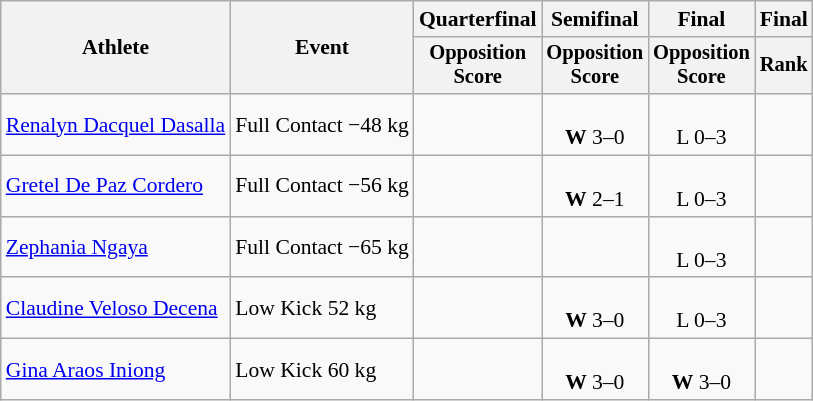<table class="wikitable" style="font-size:90%">
<tr>
<th rowspan="2">Athlete</th>
<th rowspan="2">Event</th>
<th>Quarterfinal</th>
<th>Semifinal</th>
<th>Final</th>
<th>Final</th>
</tr>
<tr style="font-size:95%", align="center">
<th>Opposition<br>Score</th>
<th>Opposition<br>Score</th>
<th>Opposition<br>Score</th>
<th>Rank</th>
</tr>
<tr align="center">
<td align="left"><a href='#'>Renalyn Dacquel Dasalla</a></td>
<td align="left">Full Contact −48 kg</td>
<td></td>
<td><br><strong>W</strong> 3–0</td>
<td><br> L 0–3</td>
<td></td>
</tr>
<tr align="center">
<td align="left"><a href='#'>Gretel De Paz Cordero</a></td>
<td align="left">Full Contact −56 kg</td>
<td></td>
<td><br><strong>W</strong> 2–1</td>
<td><br> L 0–3</td>
<td></td>
</tr>
<tr align="center">
<td align="left"><a href='#'>Zephania Ngaya</a></td>
<td align="left">Full Contact −65 kg</td>
<td></td>
<td></td>
<td><br> L 0–3</td>
<td></td>
</tr>
<tr align="center">
<td align="left"><a href='#'>Claudine Veloso Decena</a></td>
<td align="left">Low Kick 52 kg</td>
<td></td>
<td><br> <strong>W </strong>3–0</td>
<td><br> L 0–3</td>
<td></td>
</tr>
<tr align="center">
<td align="left"><a href='#'>Gina Araos Iniong</a></td>
<td align="left">Low Kick 60 kg</td>
<td></td>
<td><br> <strong>W </strong>3–0</td>
<td><br> <strong>W</strong> 3–0</td>
<td></td>
</tr>
</table>
